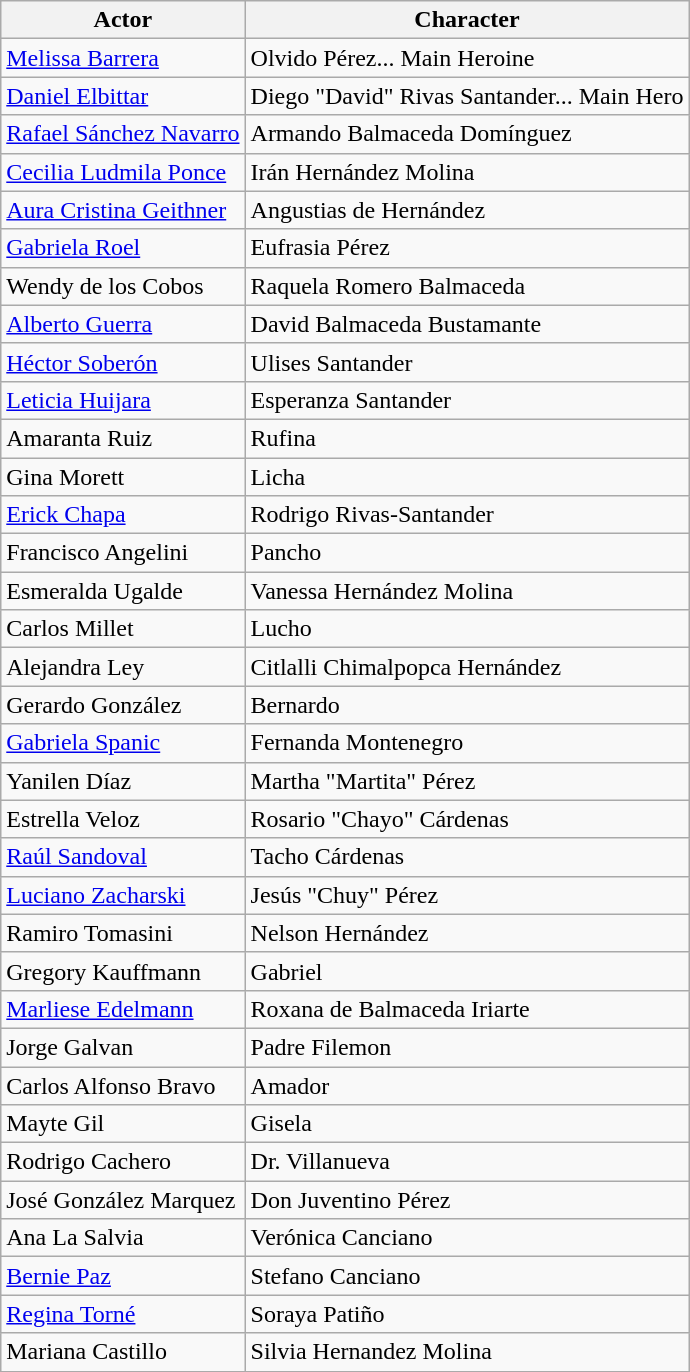<table class="wikitable">
<tr>
<th>Actor</th>
<th>Character</th>
</tr>
<tr>
<td><a href='#'>Melissa Barrera</a></td>
<td>Olvido Pérez... Main Heroine</td>
</tr>
<tr>
<td><a href='#'>Daniel Elbittar</a></td>
<td>Diego "David" Rivas Santander...  Main Hero</td>
</tr>
<tr>
<td><a href='#'>Rafael Sánchez Navarro</a></td>
<td>Armando Balmaceda Domínguez</td>
</tr>
<tr>
<td><a href='#'>Cecilia Ludmila Ponce</a></td>
<td>Irán Hernández Molina</td>
</tr>
<tr>
<td><a href='#'>Aura Cristina Geithner</a></td>
<td>Angustias de Hernández</td>
</tr>
<tr>
<td><a href='#'>Gabriela Roel</a></td>
<td>Eufrasia Pérez</td>
</tr>
<tr>
<td>Wendy de los Cobos</td>
<td>Raquela Romero Balmaceda</td>
</tr>
<tr>
<td><a href='#'>Alberto Guerra</a></td>
<td>David Balmaceda Bustamante</td>
</tr>
<tr>
<td><a href='#'>Héctor Soberón</a></td>
<td>Ulises Santander</td>
</tr>
<tr>
<td><a href='#'>Leticia Huijara</a></td>
<td>Esperanza Santander</td>
</tr>
<tr>
<td>Amaranta Ruiz</td>
<td>Rufina</td>
</tr>
<tr>
<td>Gina Morett</td>
<td>Licha</td>
</tr>
<tr>
<td><a href='#'>Erick Chapa</a></td>
<td>Rodrigo Rivas-Santander</td>
</tr>
<tr>
<td>Francisco Angelini</td>
<td>Pancho</td>
</tr>
<tr>
<td>Esmeralda Ugalde</td>
<td>Vanessa Hernández Molina</td>
</tr>
<tr>
<td>Carlos Millet</td>
<td>Lucho</td>
</tr>
<tr>
<td>Alejandra Ley</td>
<td>Citlalli Chimalpopca Hernández</td>
</tr>
<tr>
<td>Gerardo González</td>
<td>Bernardo</td>
</tr>
<tr>
<td><a href='#'>Gabriela Spanic</a></td>
<td>Fernanda Montenegro</td>
</tr>
<tr>
<td>Yanilen Díaz</td>
<td>Martha "Martita" Pérez</td>
</tr>
<tr>
<td>Estrella Veloz</td>
<td>Rosario "Chayo" Cárdenas</td>
</tr>
<tr>
<td><a href='#'>Raúl Sandoval</a></td>
<td>Tacho Cárdenas</td>
</tr>
<tr>
<td><a href='#'>Luciano Zacharski</a></td>
<td>Jesús "Chuy" Pérez</td>
</tr>
<tr>
<td>Ramiro Tomasini</td>
<td>Nelson Hernández</td>
</tr>
<tr>
<td>Gregory Kauffmann</td>
<td>Gabriel</td>
</tr>
<tr>
<td><a href='#'>Marliese Edelmann</a></td>
<td>Roxana de Balmaceda Iriarte</td>
</tr>
<tr>
<td>Jorge Galvan</td>
<td>Padre Filemon</td>
</tr>
<tr>
<td>Carlos Alfonso Bravo</td>
<td>Amador</td>
</tr>
<tr>
<td>Mayte Gil</td>
<td>Gisela</td>
</tr>
<tr>
<td>Rodrigo Cachero</td>
<td>Dr. Villanueva</td>
</tr>
<tr>
<td>José González Marquez</td>
<td>Don Juventino Pérez</td>
</tr>
<tr>
<td>Ana La Salvia</td>
<td>Verónica Canciano</td>
</tr>
<tr>
<td><a href='#'>Bernie Paz</a></td>
<td>Stefano Canciano</td>
</tr>
<tr>
<td><a href='#'>Regina Torné</a></td>
<td>Soraya Patiño</td>
</tr>
<tr>
<td>Mariana Castillo</td>
<td>Silvia Hernandez Molina</td>
</tr>
<tr>
</tr>
</table>
